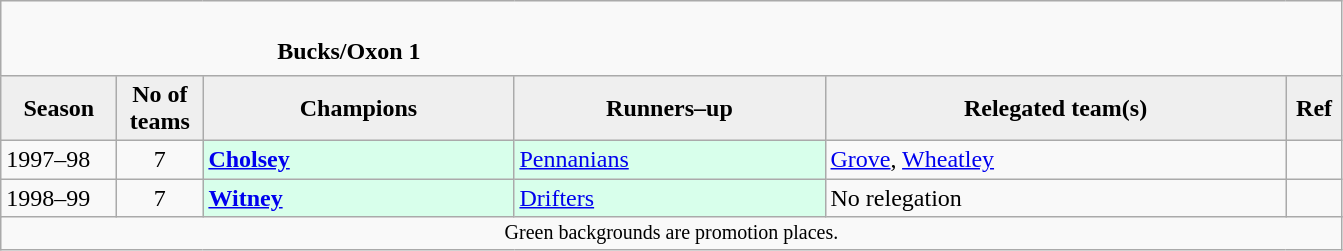<table class="wikitable" style="text-align: left;">
<tr>
<td colspan="11" cellpadding="0" cellspacing="0"><br><table border="0" style="width:100%;" cellpadding="0" cellspacing="0">
<tr>
<td style="width:20%; border:0;"></td>
<td style="border:0;"><strong>Bucks/Oxon 1</strong></td>
<td style="width:20%; border:0;"></td>
</tr>
</table>
</td>
</tr>
<tr>
<th style="background:#efefef; width:70px;">Season</th>
<th style="background:#efefef; width:50px;">No of teams</th>
<th style="background:#efefef; width:200px;">Champions</th>
<th style="background:#efefef; width:200px;">Runners–up</th>
<th style="background:#efefef; width:300px;">Relegated team(s)</th>
<th style="background:#efefef; width:30px;">Ref</th>
</tr>
<tr align=left>
<td>1997–98</td>
<td style="text-align: center;">7</td>
<td style="background:#d8ffeb;"><strong><a href='#'>Cholsey</a></strong></td>
<td style="background:#d8ffeb;"><a href='#'>Pennanians</a></td>
<td><a href='#'>Grove</a>, <a href='#'>Wheatley</a></td>
<td></td>
</tr>
<tr>
<td>1998–99</td>
<td style="text-align: center;">7</td>
<td style="background:#d8ffeb;"><strong><a href='#'>Witney</a></strong></td>
<td style="background:#d8ffeb;"><a href='#'>Drifters</a></td>
<td>No relegation</td>
<td></td>
</tr>
<tr>
</tr>
<tr>
<td colspan="15"  style="border:0; font-size:smaller; text-align:center;">Green backgrounds are promotion places.</td>
</tr>
</table>
